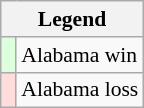<table class="wikitable" style="font-size:90%">
<tr>
<th colspan="2">Legend</th>
</tr>
<tr>
<td bgcolor="#ddffdd"> </td>
<td>Alabama win</td>
</tr>
<tr>
<td bgcolor="#ffdddd"> </td>
<td>Alabama loss</td>
</tr>
</table>
